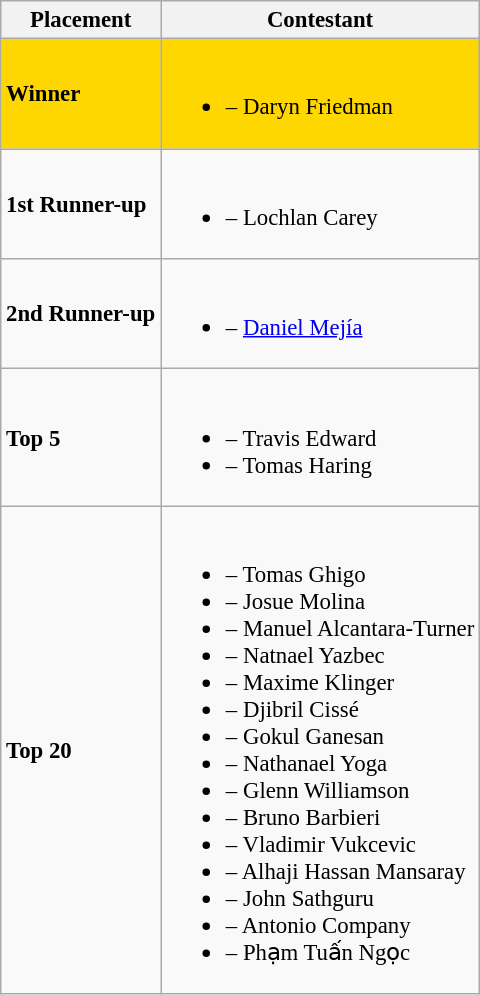<table class="wikitable sortable" style="font-size: 95%;">
<tr>
<th>Placement</th>
<th>Contestant</th>
</tr>
<tr style="background:gold;">
<td><strong>Winner</strong></td>
<td><br><ul><li> – Daryn Friedman</li></ul></td>
</tr>
<tr>
<td><strong>1st Runner-up</strong></td>
<td><br><ul><li> – Lochlan Carey</li></ul></td>
</tr>
<tr>
<td><strong>2nd Runner-up</strong></td>
<td><br><ul><li> – <a href='#'>Daniel Mejía</a></li></ul></td>
</tr>
<tr>
<td><strong>Top 5</strong></td>
<td><br><ul><li> – Travis Edward</li><li> – Tomas Haring</li></ul></td>
</tr>
<tr>
<td><strong>Top 20</strong></td>
<td><br><ul><li> – Tomas Ghigo</li><li> – Josue Molina</li><li> – Manuel Alcantara-Turner</li><li> – Natnael Yazbec</li><li> – Maxime Klinger</li><li> – Djibril Cissé</li><li> – Gokul Ganesan</li><li> – Nathanael Yoga</li><li> – Glenn Williamson</li><li> – Bruno Barbieri</li><li> – Vladimir Vukcevic</li><li> – Alhaji Hassan Mansaray</li><li> – John Sathguru</li><li> – Antonio Company</li><li> – Phạm Tuấn Ngọc</li></ul></td>
</tr>
</table>
